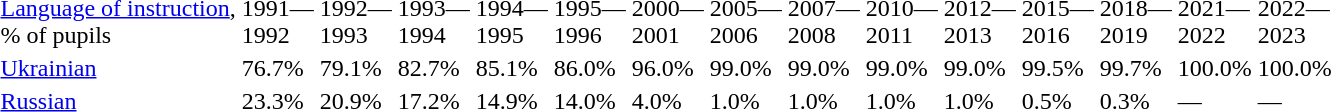<table class="standard">
<tr>
<td><a href='#'>Language of instruction</a>, <br>% of pupils</td>
<td>1991—<br>1992</td>
<td>1992—<br>1993</td>
<td>1993—<br>1994</td>
<td>1994—<br>1995</td>
<td>1995—<br>1996</td>
<td>2000—<br>2001</td>
<td>2005—<br>2006</td>
<td>2007—<br>2008</td>
<td>2010—<br>2011</td>
<td>2012—<br>2013</td>
<td>2015—<br>2016</td>
<td>2018—<br>2019</td>
<td>2021—<br>2022</td>
<td>2022—<br>2023</td>
</tr>
<tr>
<td><a href='#'>Ukrainian</a></td>
<td>76.7%</td>
<td>79.1%</td>
<td>82.7%</td>
<td>85.1%</td>
<td>86.0%</td>
<td>96.0%</td>
<td>99.0%</td>
<td>99.0%</td>
<td>99.0%</td>
<td>99.0%</td>
<td>99.5%</td>
<td>99.7%</td>
<td>100.0%</td>
<td>100.0%</td>
</tr>
<tr>
<td><a href='#'>Russian</a></td>
<td>23.3%</td>
<td>20.9%</td>
<td>17.2%</td>
<td>14.9%</td>
<td>14.0%</td>
<td>4.0%</td>
<td>1.0%</td>
<td>1.0%</td>
<td>1.0%</td>
<td>1.0%</td>
<td>0.5%</td>
<td>0.3%</td>
<td>—</td>
<td>—</td>
</tr>
<tr>
</tr>
</table>
